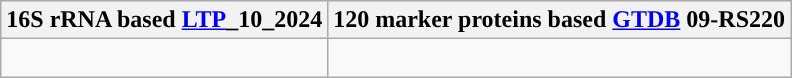<table class="wikitable">
<tr>
<th colspan=1>16S rRNA based <a href='#'>LTP</a>_10_2024</th>
<th colspan=1>120 marker proteins based <a href='#'>GTDB</a> 09-RS220</th>
</tr>
<tr>
<td style="vertical-align:top"><br></td>
<td><br></td>
</tr>
</table>
